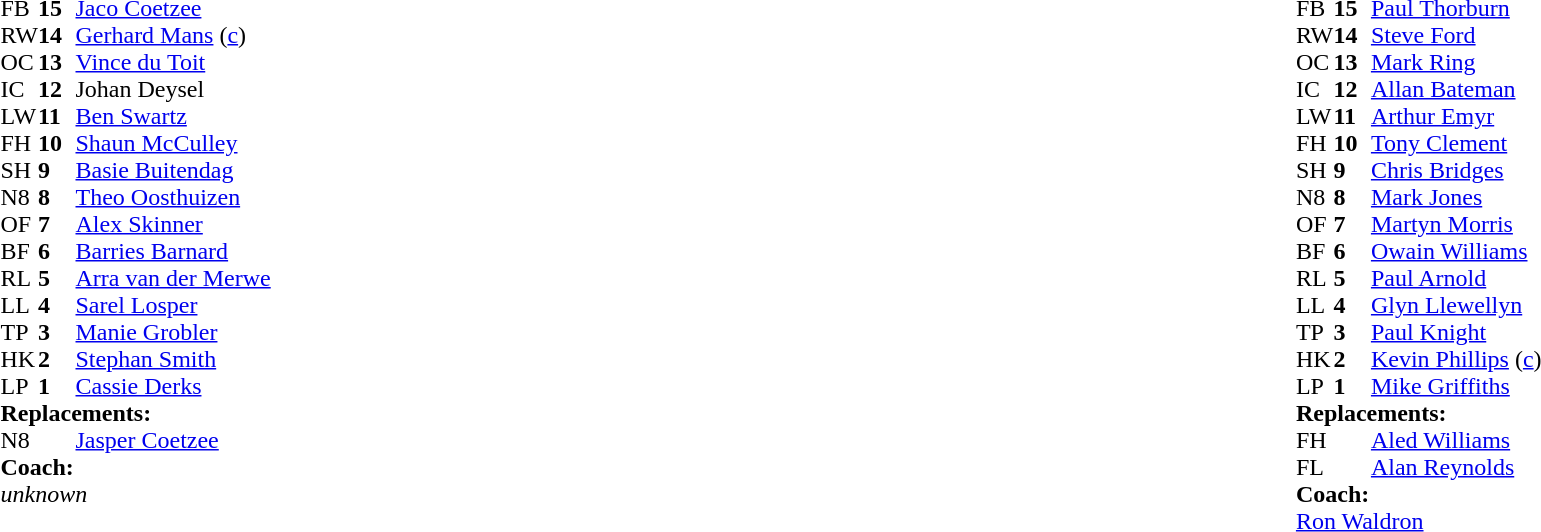<table style="width:100%">
<tr>
<td style="vertical-align:top;width:50%"><br><table cellspacing="0" cellpadding="0">
<tr>
<th width="25"></th>
<th width="25"></th>
</tr>
<tr>
<td>FB</td>
<td><strong>15</strong></td>
<td><a href='#'>Jaco Coetzee</a></td>
</tr>
<tr>
<td>RW</td>
<td><strong>14</strong></td>
<td><a href='#'>Gerhard Mans</a> (<a href='#'>c</a>)</td>
</tr>
<tr>
<td>OC</td>
<td><strong>13</strong></td>
<td><a href='#'>Vince du Toit</a></td>
</tr>
<tr>
<td>IC</td>
<td><strong>12</strong></td>
<td>Johan Deysel</td>
</tr>
<tr>
<td>LW</td>
<td><strong>11</strong></td>
<td><a href='#'>Ben Swartz</a></td>
</tr>
<tr>
<td>FH</td>
<td><strong>10</strong></td>
<td><a href='#'>Shaun McCulley</a></td>
</tr>
<tr>
<td>SH</td>
<td><strong>9</strong></td>
<td><a href='#'>Basie Buitendag</a></td>
</tr>
<tr>
<td>N8</td>
<td><strong>8</strong></td>
<td><a href='#'>Theo Oosthuizen</a></td>
</tr>
<tr>
<td>OF</td>
<td><strong>7</strong></td>
<td><a href='#'>Alex Skinner</a></td>
</tr>
<tr>
<td>BF</td>
<td><strong>6</strong></td>
<td><a href='#'>Barries Barnard</a></td>
<td></td>
<td></td>
</tr>
<tr>
<td>RL</td>
<td><strong>5</strong></td>
<td><a href='#'>Arra van der Merwe</a></td>
</tr>
<tr>
<td>LL</td>
<td><strong>4</strong></td>
<td><a href='#'>Sarel Losper</a></td>
</tr>
<tr>
<td>TP</td>
<td><strong>3</strong></td>
<td><a href='#'>Manie Grobler</a></td>
</tr>
<tr>
<td>HK</td>
<td><strong>2</strong></td>
<td><a href='#'>Stephan Smith</a></td>
</tr>
<tr>
<td>LP</td>
<td><strong>1</strong></td>
<td><a href='#'>Cassie Derks</a></td>
</tr>
<tr>
<td colspan="3"><strong>Replacements:</strong></td>
</tr>
<tr>
<td>N8</td>
<td><strong> </strong></td>
<td><a href='#'>Jasper Coetzee</a></td>
<td></td>
<td></td>
</tr>
<tr>
<td colspan="3"><strong>Coach:</strong></td>
</tr>
<tr>
<td colspan="3"><em>unknown</em></td>
</tr>
</table>
</td>
<td style="vertical-align:top"></td>
<td style="vertical-align:top;width:50%"><br><table cellspacing="0" cellpadding="0" style="margin:auto">
<tr>
<th width="25"></th>
<th width="25"></th>
</tr>
<tr>
<td>FB</td>
<td><strong>15</strong></td>
<td><a href='#'>Paul Thorburn</a></td>
</tr>
<tr>
<td>RW</td>
<td><strong>14</strong></td>
<td><a href='#'>Steve Ford</a></td>
<td></td>
<td></td>
</tr>
<tr>
<td>OC</td>
<td><strong>13</strong></td>
<td><a href='#'>Mark Ring</a></td>
</tr>
<tr>
<td>IC</td>
<td><strong>12</strong></td>
<td><a href='#'>Allan Bateman</a></td>
</tr>
<tr>
<td>LW</td>
<td><strong>11</strong></td>
<td><a href='#'>Arthur Emyr</a></td>
</tr>
<tr>
<td>FH</td>
<td><strong>10</strong></td>
<td><a href='#'>Tony Clement</a></td>
</tr>
<tr>
<td>SH</td>
<td><strong>9</strong></td>
<td><a href='#'>Chris Bridges</a></td>
</tr>
<tr>
<td>N8</td>
<td><strong>8</strong></td>
<td><a href='#'>Mark Jones</a></td>
<td></td>
<td></td>
</tr>
<tr>
<td>OF</td>
<td><strong>7</strong></td>
<td><a href='#'>Martyn Morris</a></td>
</tr>
<tr>
<td>BF</td>
<td><strong>6</strong></td>
<td><a href='#'>Owain Williams</a></td>
</tr>
<tr>
<td>RL</td>
<td><strong>5</strong></td>
<td><a href='#'>Paul Arnold</a></td>
</tr>
<tr>
<td>LL</td>
<td><strong>4</strong></td>
<td><a href='#'>Glyn Llewellyn</a></td>
</tr>
<tr>
<td>TP</td>
<td><strong>3</strong></td>
<td><a href='#'>Paul Knight</a></td>
</tr>
<tr>
<td>HK</td>
<td><strong>2</strong></td>
<td><a href='#'>Kevin Phillips</a> (<a href='#'>c</a>)</td>
</tr>
<tr>
<td>LP</td>
<td><strong>1</strong></td>
<td><a href='#'>Mike Griffiths</a></td>
</tr>
<tr>
<td colspan="3"><strong>Replacements:</strong></td>
</tr>
<tr>
<td>FH</td>
<td><strong> </strong></td>
<td><a href='#'>Aled Williams</a></td>
<td></td>
<td></td>
</tr>
<tr>
<td>FL</td>
<td><strong> </strong></td>
<td><a href='#'>Alan Reynolds</a></td>
<td></td>
<td></td>
</tr>
<tr>
<td colspan="3"><strong>Coach:</strong></td>
</tr>
<tr>
<td colspan="3"><a href='#'>Ron Waldron</a></td>
</tr>
</table>
</td>
</tr>
</table>
